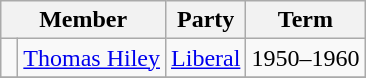<table class="wikitable">
<tr>
<th colspan=2>Member</th>
<th>Party</th>
<th>Term</th>
</tr>
<tr>
<td> </td>
<td><a href='#'>Thomas Hiley</a></td>
<td><a href='#'>Liberal</a></td>
<td>1950–1960</td>
</tr>
<tr>
</tr>
</table>
